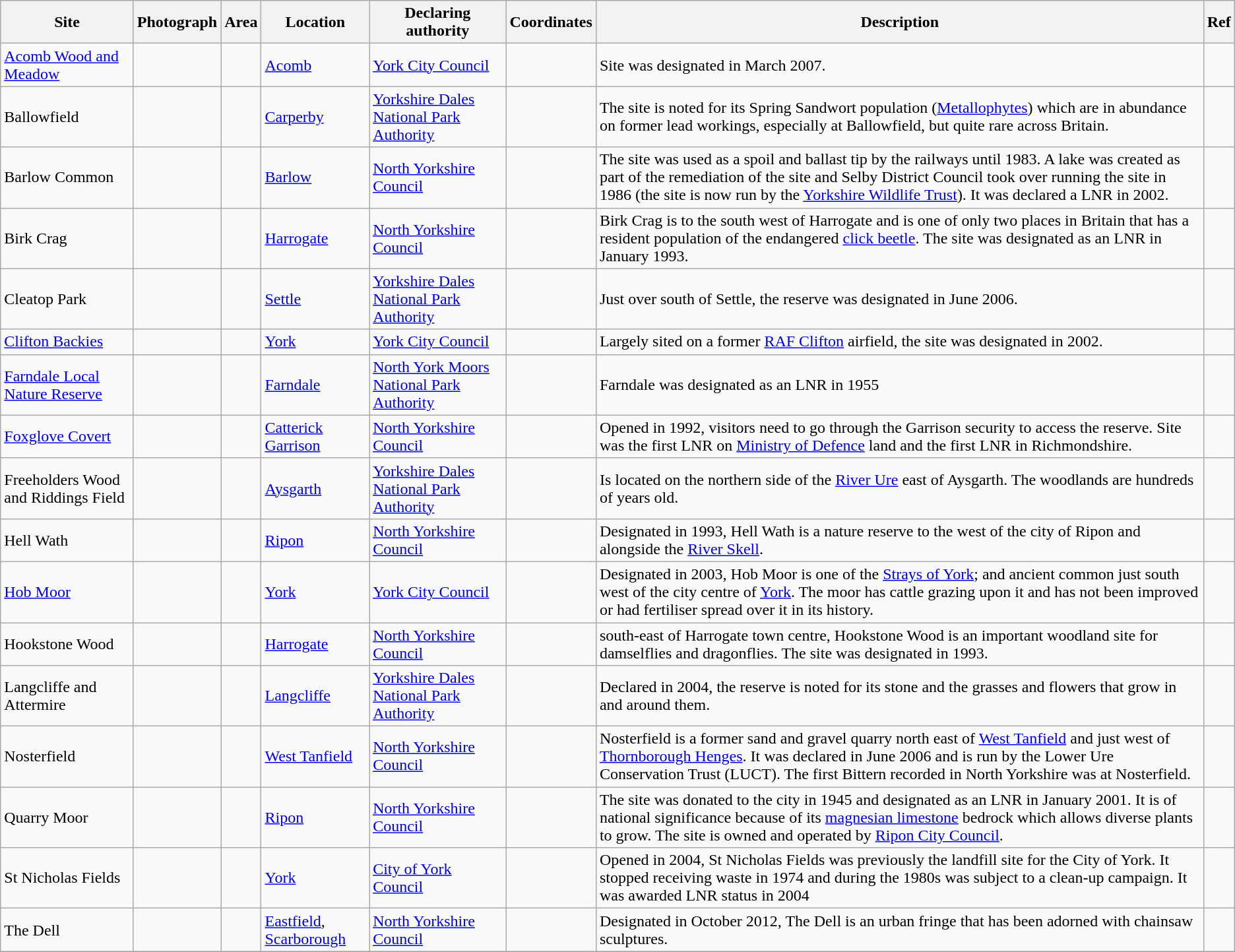<table class="wikitable">
<tr>
<th>Site</th>
<th>Photograph</th>
<th>Area</th>
<th>Location</th>
<th>Declaring authority</th>
<th>Coordinates</th>
<th>Description</th>
<th>Ref</th>
</tr>
<tr>
<td><a href='#'>Acomb Wood and Meadow</a></td>
<td></td>
<td></td>
<td><a href='#'>Acomb</a></td>
<td><a href='#'>York City Council</a></td>
<td><small></small></td>
<td>Site was designated in March 2007.</td>
<td></td>
</tr>
<tr>
<td>Ballowfield</td>
<td></td>
<td></td>
<td><a href='#'>Carperby</a></td>
<td><a href='#'>Yorkshire Dales National Park Authority</a></td>
<td><small></small></td>
<td>The site is noted for its Spring Sandwort population (<a href='#'>Metallophytes</a>) which are in abundance on former lead workings, especially at Ballowfield, but quite rare across Britain.</td>
<td></td>
</tr>
<tr>
<td>Barlow Common</td>
<td></td>
<td></td>
<td><a href='#'>Barlow</a></td>
<td><a href='#'>North Yorkshire Council</a></td>
<td><small></small></td>
<td>The site was used as a spoil and ballast tip by the railways until 1983. A lake was created as part of the remediation of the site and Selby District Council took over running the site in 1986 (the site is now run by the <a href='#'>Yorkshire Wildlife Trust</a>). It was declared a LNR in 2002.</td>
<td></td>
</tr>
<tr>
<td>Birk Crag</td>
<td></td>
<td></td>
<td><a href='#'>Harrogate</a></td>
<td><a href='#'>North Yorkshire Council</a></td>
<td><small></small></td>
<td>Birk Crag is  to the south west of Harrogate and is one of only two places in Britain that has a resident population of the endangered <a href='#'>click beetle</a>. The site was designated as an LNR in January 1993.</td>
<td></td>
</tr>
<tr>
<td>Cleatop Park</td>
<td></td>
<td></td>
<td><a href='#'>Settle</a></td>
<td><a href='#'>Yorkshire Dales National Park Authority</a></td>
<td><small></small></td>
<td>Just over  south of Settle, the reserve was designated in June 2006.</td>
<td></td>
</tr>
<tr>
<td><a href='#'>Clifton Backies</a></td>
<td></td>
<td></td>
<td><a href='#'>York</a></td>
<td><a href='#'>York City Council</a></td>
<td><small></small></td>
<td>Largely sited on a former <a href='#'>RAF Clifton</a> airfield, the site was designated in 2002.</td>
<td></td>
</tr>
<tr>
<td><a href='#'>Farndale Local Nature Reserve</a></td>
<td></td>
<td></td>
<td><a href='#'>Farndale</a></td>
<td><a href='#'>North York Moors National Park Authority</a></td>
<td><small></small></td>
<td>Farndale was designated as an LNR in 1955</td>
<td></td>
</tr>
<tr>
<td><a href='#'>Foxglove Covert</a></td>
<td></td>
<td></td>
<td><a href='#'>Catterick Garrison</a></td>
<td><a href='#'>North Yorkshire Council</a></td>
<td><small></small></td>
<td>Opened in 1992, visitors need to go through the Garrison security to access the reserve. Site was the first LNR on <a href='#'>Ministry of Defence</a> land and the first LNR in Richmondshire.</td>
<td></td>
</tr>
<tr>
<td>Freeholders Wood and Riddings Field</td>
<td></td>
<td></td>
<td><a href='#'>Aysgarth</a></td>
<td><a href='#'>Yorkshire Dales National Park Authority</a></td>
<td><small></small></td>
<td>Is located on the northern side of the <a href='#'>River Ure</a> east of Aysgarth. The woodlands are hundreds of years old.</td>
<td></td>
</tr>
<tr>
<td>Hell Wath</td>
<td></td>
<td></td>
<td><a href='#'>Ripon</a></td>
<td><a href='#'>North Yorkshire Council</a></td>
<td><small></small></td>
<td>Designated in 1993, Hell Wath is a nature reserve to the west of the city of Ripon and alongside the <a href='#'>River Skell</a>.</td>
<td></td>
</tr>
<tr>
<td><a href='#'>Hob Moor</a></td>
<td></td>
<td></td>
<td><a href='#'>York</a></td>
<td><a href='#'>York City Council</a></td>
<td><small></small></td>
<td>Designated in 2003, Hob Moor is one of the <a href='#'>Strays of York</a>; and ancient common just south west of the city centre of <a href='#'>York</a>. The moor has cattle grazing upon it and has not been improved or had fertiliser spread over it in its history.</td>
<td></td>
</tr>
<tr>
<td>Hookstone Wood</td>
<td></td>
<td></td>
<td><a href='#'>Harrogate</a></td>
<td><a href='#'>North Yorkshire Council</a></td>
<td><small></small></td>
<td> south-east of Harrogate town centre, Hookstone Wood is an important woodland site for damselflies and dragonflies. The site was designated in 1993.</td>
<td></td>
</tr>
<tr>
<td>Langcliffe and Attermire</td>
<td></td>
<td></td>
<td><a href='#'>Langcliffe</a></td>
<td><a href='#'>Yorkshire Dales National Park Authority</a></td>
<td><small></small></td>
<td>Declared in 2004, the reserve is noted for its stone and the grasses and flowers that grow in and around them.</td>
<td></td>
</tr>
<tr>
<td>Nosterfield</td>
<td></td>
<td></td>
<td><a href='#'>West Tanfield</a></td>
<td><a href='#'>North Yorkshire Council</a></td>
<td><small></small></td>
<td>Nosterfield is a former sand and gravel quarry north east of <a href='#'>West Tanfield</a> and just west of <a href='#'>Thornborough Henges</a>. It was declared in June 2006 and is run by the Lower Ure Conservation Trust (LUCT). The first Bittern recorded in North Yorkshire was at Nosterfield.</td>
<td></td>
</tr>
<tr>
<td>Quarry Moor</td>
<td></td>
<td></td>
<td><a href='#'>Ripon</a></td>
<td><a href='#'>North Yorkshire Council</a></td>
<td><small></small></td>
<td>The site was donated to the city in 1945 and designated as an LNR in January 2001. It is of national significance because of its <a href='#'>magnesian limestone</a> bedrock which allows diverse plants to grow. The site is owned and operated by <a href='#'>Ripon City Council</a>.</td>
<td></td>
</tr>
<tr>
<td>St Nicholas Fields</td>
<td></td>
<td></td>
<td><a href='#'>York</a></td>
<td><a href='#'>City of York Council</a></td>
<td><small></small></td>
<td>Opened in 2004, St Nicholas Fields was previously the landfill site for the City of York. It stopped receiving waste in 1974 and during the 1980s was subject to a clean-up campaign. It was awarded LNR status in 2004</td>
<td></td>
</tr>
<tr>
<td>The Dell</td>
<td></td>
<td></td>
<td><a href='#'>Eastfield</a>, <a href='#'>Scarborough</a></td>
<td><a href='#'>North Yorkshire Council</a></td>
<td><small></small></td>
<td>Designated in October 2012, The Dell is an urban fringe that has been adorned with chainsaw sculptures.</td>
<td></td>
</tr>
<tr>
</tr>
</table>
